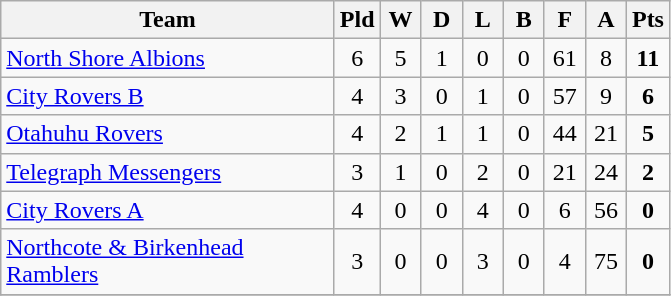<table class="wikitable" style="text-align:center;">
<tr>
<th width=215>Team</th>
<th width=20 abbr="Played">Pld</th>
<th width=20 abbr="Won">W</th>
<th width=20 abbr="Drawn">D</th>
<th width=20 abbr="Lost">L</th>
<th width=20 abbr="Bye">B</th>
<th width=20 abbr="For">F</th>
<th width=20 abbr="Against">A</th>
<th width=20 abbr="Points">Pts</th>
</tr>
<tr>
<td style="text-align:left;"><a href='#'>North Shore Albions</a></td>
<td>6</td>
<td>5</td>
<td>1</td>
<td>0</td>
<td>0</td>
<td>61</td>
<td>8</td>
<td><strong>11</strong></td>
</tr>
<tr>
<td style="text-align:left;"><a href='#'>City Rovers B</a></td>
<td>4</td>
<td>3</td>
<td>0</td>
<td>1</td>
<td>0</td>
<td>57</td>
<td>9</td>
<td><strong>6</strong></td>
</tr>
<tr>
<td style="text-align:left;"><a href='#'>Otahuhu Rovers</a></td>
<td>4</td>
<td>2</td>
<td>1</td>
<td>1</td>
<td>0</td>
<td>44</td>
<td>21</td>
<td><strong>5</strong></td>
</tr>
<tr>
<td style="text-align:left;"><a href='#'>Telegraph Messengers</a></td>
<td>3</td>
<td>1</td>
<td>0</td>
<td>2</td>
<td>0</td>
<td>21</td>
<td>24</td>
<td><strong>2</strong></td>
</tr>
<tr>
<td style="text-align:left;"><a href='#'>City Rovers A</a></td>
<td>4</td>
<td>0</td>
<td>0</td>
<td>4</td>
<td>0</td>
<td>6</td>
<td>56</td>
<td><strong>0</strong></td>
</tr>
<tr>
<td style="text-align:left;"><a href='#'>Northcote & Birkenhead Ramblers</a></td>
<td>3</td>
<td>0</td>
<td>0</td>
<td>3</td>
<td>0</td>
<td>4</td>
<td>75</td>
<td><strong>0</strong></td>
</tr>
<tr>
</tr>
</table>
